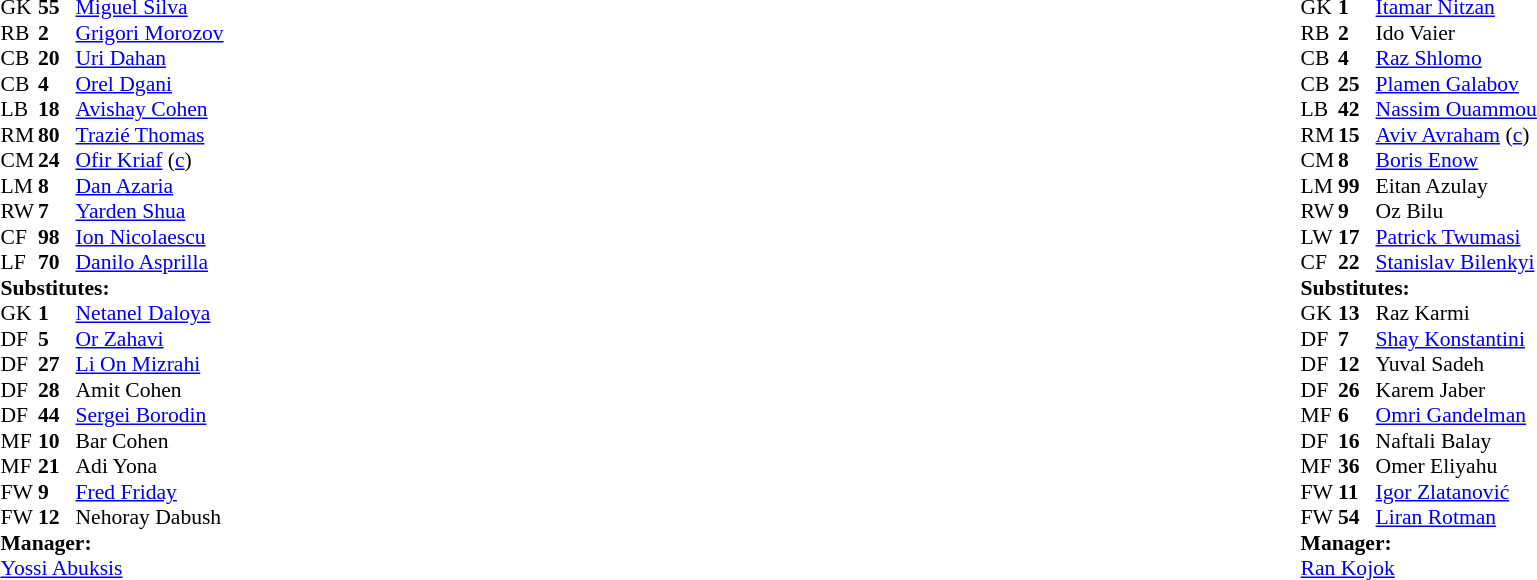<table width="100%">
<tr>
<td valign="top" width="50%"><br><table style="font-size: 90%" cellspacing="0" cellpadding="0">
<tr>
<td colspan="4"></td>
</tr>
<tr>
<th width=25></th>
<th width=25></th>
</tr>
<tr>
<td>GK</td>
<td><strong>55</strong></td>
<td> <a href='#'>Miguel Silva</a></td>
</tr>
<tr>
<td>RB</td>
<td><strong>2</strong></td>
<td> <a href='#'>Grigori  Morozov</a></td>
</tr>
<tr>
<td>CB</td>
<td><strong>20</strong></td>
<td> <a href='#'>Uri Dahan</a></td>
</tr>
<tr>
<td>CB</td>
<td><strong>4</strong></td>
<td> <a href='#'>Orel Dgani</a></td>
</tr>
<tr>
<td>LB</td>
<td><strong>18</strong></td>
<td> <a href='#'>Avishay Cohen</a></td>
</tr>
<tr>
<td>RM</td>
<td><strong>80</strong></td>
<td> <a href='#'>Trazié Thomas </a> </td>
</tr>
<tr>
<td>CM</td>
<td><strong>24</strong></td>
<td> <a href='#'>Ofir Kriaf</a>  (<a href='#'>c</a>) </td>
</tr>
<tr>
<td>LM</td>
<td><strong>8</strong></td>
<td> <a href='#'>Dan Azaria</a> </td>
</tr>
<tr>
<td>RW</td>
<td><strong>7</strong></td>
<td> <a href='#'>Yarden Shua</a> </td>
</tr>
<tr>
<td>CF</td>
<td><strong>98</strong></td>
<td> <a href='#'>Ion Nicolaescu</a> </td>
</tr>
<tr>
<td>LF</td>
<td><strong>70</strong></td>
<td> <a href='#'>Danilo  Asprilla</a> </td>
</tr>
<tr>
<td colspan=3><strong>Substitutes:</strong></td>
</tr>
<tr>
<td>GK</td>
<td><strong>1</strong></td>
<td> <a href='#'>Netanel Daloya</a></td>
</tr>
<tr>
<td>DF</td>
<td><strong>5</strong></td>
<td> <a href='#'>Or Zahavi</a></td>
</tr>
<tr>
<td>DF</td>
<td><strong>27</strong></td>
<td> <a href='#'>Li On Mizrahi</a> </td>
</tr>
<tr>
<td>DF</td>
<td><strong>28</strong></td>
<td> Amit Cohen</td>
</tr>
<tr>
<td>DF</td>
<td><strong>44</strong></td>
<td> <a href='#'> Sergei Borodin</a> </td>
</tr>
<tr>
<td>MF</td>
<td><strong>10</strong></td>
<td> Bar Cohen </td>
</tr>
<tr>
<td>MF</td>
<td><strong>21</strong></td>
<td> Adi Yona </td>
</tr>
<tr>
<td>FW</td>
<td><strong>9</strong></td>
<td> <a href='#'>Fred Friday</a>  </td>
</tr>
<tr>
<td>FW</td>
<td><strong>12</strong></td>
<td> Nehoray Dabush</td>
</tr>
<tr>
<td colspan=3><strong>Manager:</strong></td>
</tr>
<tr>
<td colspan=3> <a href='#'>Yossi Abuksis</a></td>
</tr>
</table>
</td>
<td valign="top"></td>
<td style="vertical-align:top; width:50%;"><br><table style="font-size: 90%" cellspacing="0" cellpadding="0" align=center>
<tr>
<td colspan="4"></td>
</tr>
<tr>
<th width=25></th>
<th width=25></th>
</tr>
<tr>
<td>GK</td>
<td><strong>1</strong></td>
<td> <a href='#'>Itamar Nitzan</a></td>
</tr>
<tr>
<td>RB</td>
<td><strong>2</strong></td>
<td> Ido Vaier</td>
</tr>
<tr>
<td>CB</td>
<td><strong>4</strong></td>
<td> <a href='#'>Raz Shlomo</a></td>
</tr>
<tr>
<td>CB</td>
<td><strong>25</strong></td>
<td> <a href='#'>Plamen  Galabov</a>  </td>
</tr>
<tr>
<td>LB</td>
<td><strong>42</strong></td>
<td> <a href='#'>Nassim Ouammou</a> </td>
</tr>
<tr>
<td>RM</td>
<td><strong>15</strong></td>
<td> <a href='#'>Aviv Avraham</a> (<a href='#'>c</a>) </td>
</tr>
<tr>
<td>CM</td>
<td><strong>8</strong></td>
<td> <a href='#'>Boris Enow</a> </td>
</tr>
<tr>
<td>LM</td>
<td><strong>99</strong></td>
<td> Eitan Azulay </td>
</tr>
<tr>
<td>RW</td>
<td><strong>9</strong></td>
<td> Oz Bilu </td>
</tr>
<tr>
<td>LW</td>
<td><strong>17</strong></td>
<td> <a href='#'>Patrick Twumasi</a></td>
</tr>
<tr>
<td>CF</td>
<td><strong>22</strong></td>
<td> <a href='#'>Stanislav Bilenkyi</a></td>
</tr>
<tr>
<td colspan=3><strong>Substitutes:</strong></td>
</tr>
<tr>
<td>GK</td>
<td><strong>13</strong></td>
<td> Raz Karmi</td>
</tr>
<tr>
<td>DF</td>
<td><strong>7</strong></td>
<td> <a href='#'>Shay Konstantini</a>  </td>
</tr>
<tr>
<td>DF</td>
<td><strong>12</strong></td>
<td> Yuval Sadeh </td>
</tr>
<tr>
<td>DF</td>
<td><strong>26</strong></td>
<td> Karem Jaber</td>
</tr>
<tr>
<td>MF</td>
<td><strong>6</strong></td>
<td> <a href='#'>Omri Gandelman</a> </td>
</tr>
<tr>
<td>DF</td>
<td><strong>16</strong></td>
<td> Naftali Balay</td>
</tr>
<tr>
<td>MF</td>
<td><strong>36</strong></td>
<td> Omer Eliyahu</td>
</tr>
<tr>
<td>FW</td>
<td><strong>11</strong></td>
<td> <a href='#'>Igor Zlatanović</a> </td>
</tr>
<tr>
<td>FW</td>
<td><strong>54</strong></td>
<td> <a href='#'>Liran Rotman</a>  </td>
</tr>
<tr>
<td colspan=3><strong>Manager:</strong></td>
</tr>
<tr>
<td colspan=4> <a href='#'>Ran Kojok</a></td>
</tr>
</table>
</td>
</tr>
</table>
